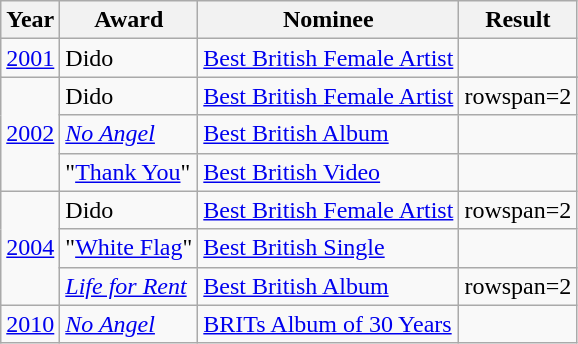<table class="wikitable sortable">
<tr>
<th>Year</th>
<th>Award</th>
<th>Nominee</th>
<th>Result</th>
</tr>
<tr>
<td><a href='#'>2001</a></td>
<td rowspan=2>Dido</td>
<td rowspan=2><a href='#'>Best British Female Artist</a></td>
<td></td>
</tr>
<tr>
<td rowspan=4><a href='#'>2002</a></td>
</tr>
<tr>
<td>Dido</td>
<td><a href='#'>Best British Female Artist</a></td>
<td>rowspan=2 </td>
</tr>
<tr>
<td><em><a href='#'>No Angel</a></em></td>
<td><a href='#'>Best British Album</a></td>
</tr>
<tr>
<td>"<a href='#'>Thank You</a>"</td>
<td><a href='#'>Best British Video</a></td>
<td></td>
</tr>
<tr>
<td rowspan="3"><a href='#'>2004</a></td>
<td>Dido</td>
<td><a href='#'>Best British Female Artist</a></td>
<td>rowspan=2 </td>
</tr>
<tr>
<td>"<a href='#'>White Flag</a>"</td>
<td><a href='#'>Best British Single</a></td>
</tr>
<tr>
<td><em><a href='#'>Life for Rent</a></em></td>
<td><a href='#'>Best British Album</a></td>
<td>rowspan=2 </td>
</tr>
<tr>
<td><a href='#'>2010</a></td>
<td><em><a href='#'>No Angel</a></em></td>
<td><a href='#'>BRITs Album of 30 Years</a></td>
</tr>
</table>
